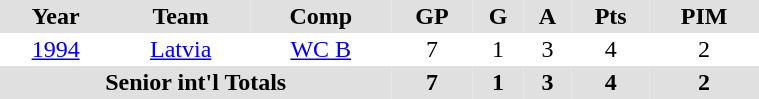<table border="0" cellpadding="2" cellspacing="0" style="width:40%;">
<tr style="text-align:center; background:#e0e0e0;">
<th>Year</th>
<th>Team</th>
<th>Comp</th>
<th>GP</th>
<th>G</th>
<th>A</th>
<th>Pts</th>
<th>PIM</th>
</tr>
<tr ALIGN="center">
<td><a href='#'>1994</a></td>
<td><a href='#'>Latvia</a></td>
<td><a href='#'>WC B</a></td>
<td>7</td>
<td>1</td>
<td>3</td>
<td>4</td>
<td>2</td>
</tr>
<tr ALIGN="center" bgcolor="#e0e0e0">
<th colspan="3">Senior int'l Totals</th>
<th ALIGN="center">7</th>
<th ALIGN="center">1</th>
<th ALIGN="center">3</th>
<th ALIGN="center">4</th>
<th ALIGN="center">2</th>
</tr>
</table>
